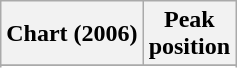<table class="wikitable sortable">
<tr>
<th align="left">Chart (2006)</th>
<th align="center">Peak<br>position</th>
</tr>
<tr>
</tr>
<tr>
</tr>
</table>
